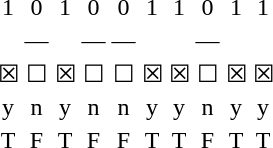<table style="text-align:center;">
<tr>
<td>1</td>
<td>0</td>
<td>1</td>
<td>0</td>
<td>0</td>
<td>1</td>
<td>1</td>
<td>0</td>
<td>1</td>
<td>1</td>
</tr>
<tr>
<td></td>
<td>―</td>
<td></td>
<td>―</td>
<td>―</td>
<td></td>
<td></td>
<td>―</td>
<td></td>
<td></td>
</tr>
<tr>
<td>☒</td>
<td>☐</td>
<td>☒</td>
<td>☐</td>
<td>☐</td>
<td>☒</td>
<td>☒</td>
<td>☐</td>
<td>☒</td>
<td>☒</td>
</tr>
<tr>
<td>y</td>
<td>n</td>
<td>y</td>
<td>n</td>
<td>n</td>
<td>y</td>
<td>y</td>
<td>n</td>
<td>y</td>
<td>y</td>
</tr>
<tr>
<td>T</td>
<td>F</td>
<td>T</td>
<td>F</td>
<td>F</td>
<td>T</td>
<td>T</td>
<td>F</td>
<td>T</td>
<td>T</td>
</tr>
</table>
